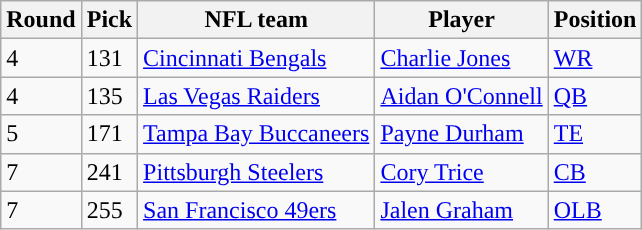<table class="wikitable">
<tr>
<th style="text-align:center; ">Round</th>
<th style="text-align:center; ">Pick</th>
<th style="text-align:center; ">NFL team</th>
<th style="text-align:center; ">Player</th>
<th style="text-align:center; ">Position</th>
</tr>
<tr>
<td>4</td>
<td>131</td>
<td><a href='#'>Cincinnati Bengals</a></td>
<td><a href='#'>Charlie Jones</a></td>
<td><a href='#'>WR</a></td>
</tr>
<tr>
<td>4</td>
<td>135</td>
<td><a href='#'>Las Vegas Raiders</a></td>
<td><a href='#'>Aidan O'Connell</a></td>
<td><a href='#'>QB</a></td>
</tr>
<tr>
<td>5</td>
<td>171</td>
<td><a href='#'>Tampa Bay Buccaneers</a></td>
<td><a href='#'>Payne Durham</a></td>
<td><a href='#'>TE</a></td>
</tr>
<tr>
<td>7</td>
<td>241</td>
<td><a href='#'>Pittsburgh Steelers</a></td>
<td><a href='#'>Cory Trice</a></td>
<td><a href='#'>CB</a></td>
</tr>
<tr>
<td>7</td>
<td>255</td>
<td><a href='#'>San Francisco 49ers</a></td>
<td><a href='#'>Jalen Graham</a></td>
<td><a href='#'>OLB</a></td>
</tr>
</table>
